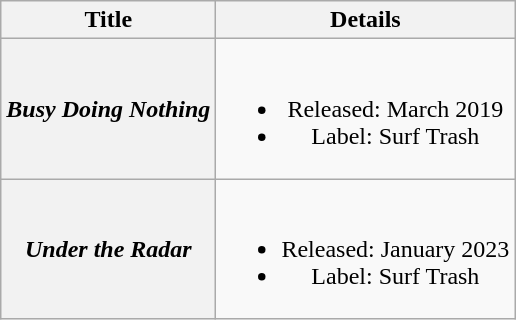<table class="wikitable plainrowheaders" style="text-align:center;" border="1">
<tr>
<th>Title</th>
<th>Details</th>
</tr>
<tr>
<th scope="row"><em>Busy Doing Nothing</em></th>
<td><br><ul><li>Released: March 2019</li><li>Label: Surf Trash</li></ul></td>
</tr>
<tr>
<th scope="row"><em>Under the Radar</em></th>
<td><br><ul><li>Released: January 2023</li><li>Label: Surf Trash</li></ul></td>
</tr>
</table>
